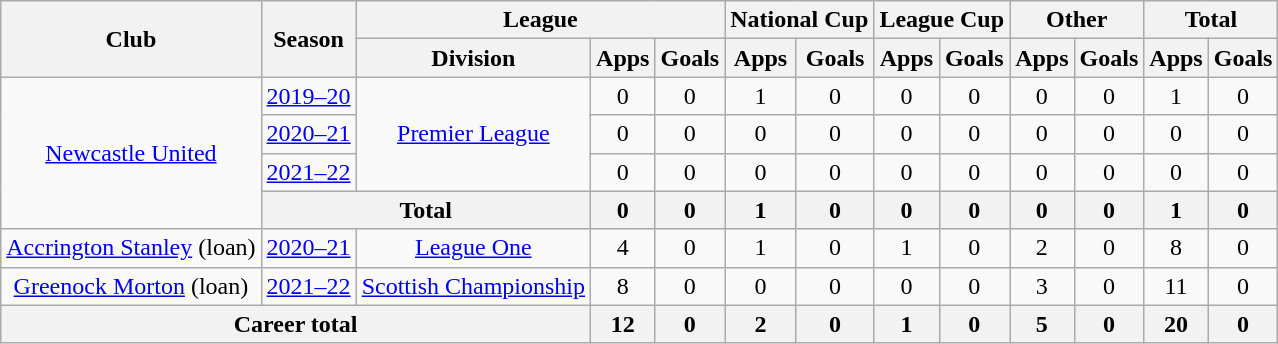<table class=wikitable style="text-align: center;">
<tr>
<th rowspan=2>Club</th>
<th rowspan=2>Season</th>
<th colspan=3>League</th>
<th colspan=2>National Cup</th>
<th colspan=2>League Cup</th>
<th colspan=2>Other</th>
<th colspan=2>Total</th>
</tr>
<tr>
<th>Division</th>
<th>Apps</th>
<th>Goals</th>
<th>Apps</th>
<th>Goals</th>
<th>Apps</th>
<th>Goals</th>
<th>Apps</th>
<th>Goals</th>
<th>Apps</th>
<th>Goals</th>
</tr>
<tr>
<td rowspan="4"><a href='#'>Newcastle United</a></td>
<td><a href='#'>2019–20</a></td>
<td rowspan="3"><a href='#'>Premier League</a></td>
<td>0</td>
<td>0</td>
<td>1</td>
<td>0</td>
<td>0</td>
<td>0</td>
<td>0</td>
<td>0</td>
<td>1</td>
<td>0</td>
</tr>
<tr>
<td><a href='#'>2020–21</a></td>
<td>0</td>
<td>0</td>
<td>0</td>
<td>0</td>
<td>0</td>
<td>0</td>
<td>0</td>
<td>0</td>
<td>0</td>
<td>0</td>
</tr>
<tr>
<td><a href='#'>2021–22</a></td>
<td>0</td>
<td>0</td>
<td>0</td>
<td>0</td>
<td>0</td>
<td>0</td>
<td>0</td>
<td>0</td>
<td>0</td>
<td>0</td>
</tr>
<tr>
<th colspan=2>Total</th>
<th>0</th>
<th>0</th>
<th>1</th>
<th>0</th>
<th>0</th>
<th>0</th>
<th>0</th>
<th>0</th>
<th>1</th>
<th>0</th>
</tr>
<tr>
<td><a href='#'>Accrington Stanley</a> (loan)</td>
<td><a href='#'>2020–21</a></td>
<td><a href='#'>League One</a></td>
<td>4</td>
<td>0</td>
<td>1</td>
<td>0</td>
<td>1</td>
<td>0</td>
<td>2</td>
<td>0</td>
<td>8</td>
<td>0</td>
</tr>
<tr>
<td><a href='#'>Greenock Morton</a> (loan)</td>
<td><a href='#'>2021–22</a></td>
<td><a href='#'>Scottish Championship</a></td>
<td>8</td>
<td>0</td>
<td>0</td>
<td>0</td>
<td>0</td>
<td>0</td>
<td>3</td>
<td>0</td>
<td>11</td>
<td>0</td>
</tr>
<tr>
<th colspan=3>Career total</th>
<th>12</th>
<th>0</th>
<th>2</th>
<th>0</th>
<th>1</th>
<th>0</th>
<th>5</th>
<th>0</th>
<th>20</th>
<th>0</th>
</tr>
</table>
